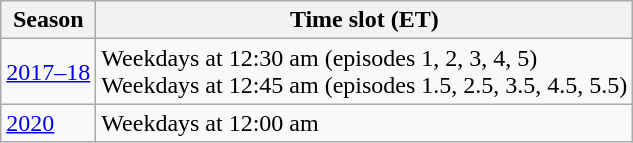<table class="wikitable">
<tr>
<th>Season</th>
<th>Time slot (ET)</th>
</tr>
<tr>
<td><a href='#'>2017–18</a></td>
<td>Weekdays at 12:30 am (episodes 1, 2, 3, 4, 5)<br>Weekdays at 12:45 am (episodes 1.5, 2.5, 3.5, 4.5, 5.5)</td>
</tr>
<tr>
<td><a href='#'>2020</a></td>
<td>Weekdays at 12:00 am</td>
</tr>
</table>
